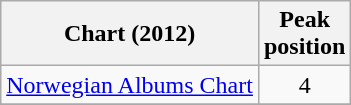<table class="wikitable sortable">
<tr>
<th>Chart (2012)</th>
<th>Peak<br>position</th>
</tr>
<tr>
<td><a href='#'>Norwegian Albums Chart</a></td>
<td style="text-align:center;">4</td>
</tr>
<tr>
</tr>
</table>
